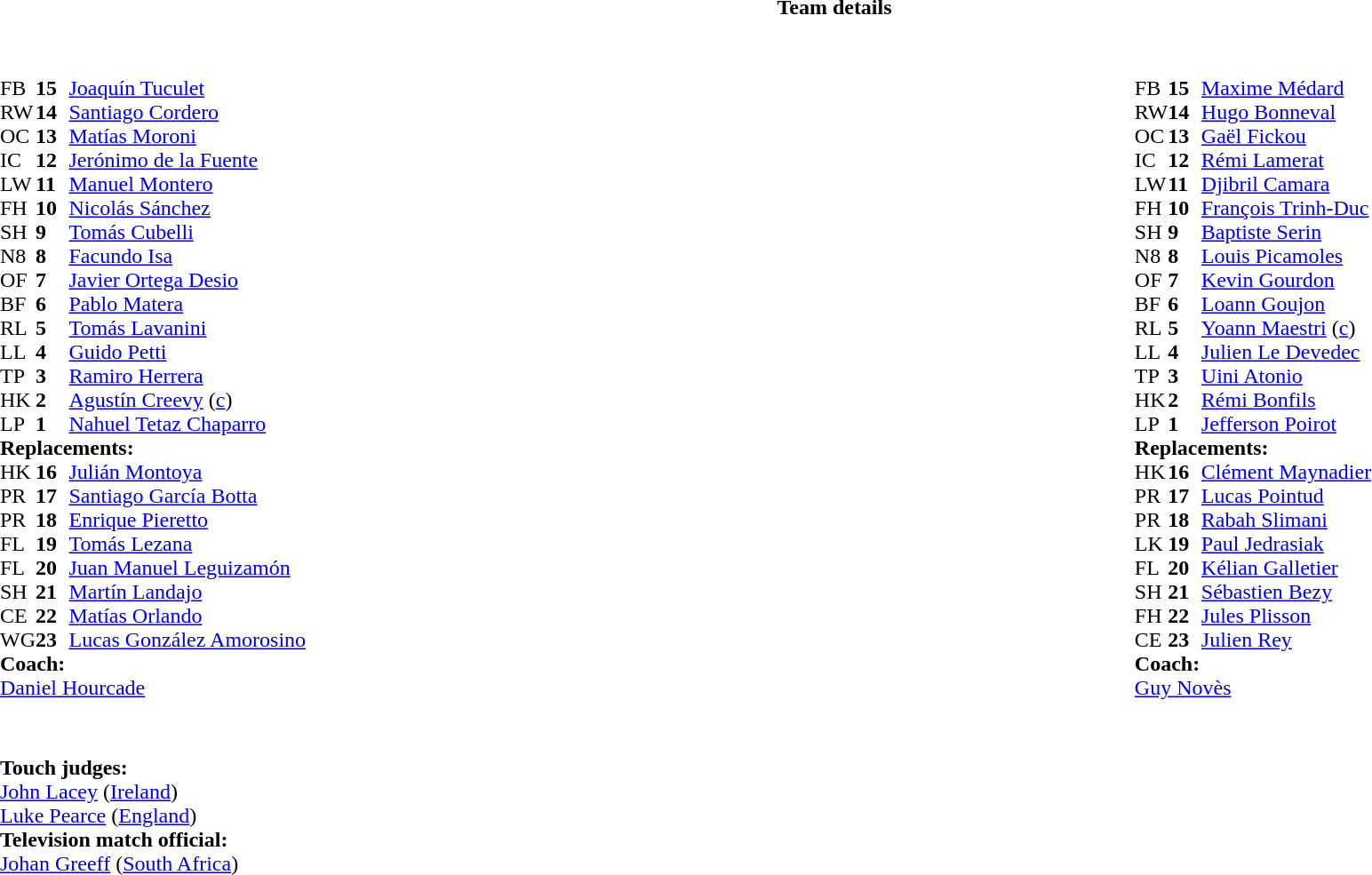<table border="0" width="100%" class="collapsible collapsed">
<tr>
<th>Team details</th>
</tr>
<tr>
<td><br><table style="width:100%;">
<tr>
<td style="vertical-align:top; width:50%"><br><table cellspacing="0" cellpadding="0">
<tr>
<th width="25"></th>
<th width="25"></th>
</tr>
<tr>
<td>FB</td>
<td><strong>15</strong></td>
<td><a href='#'>Joaquín Tuculet</a></td>
</tr>
<tr>
<td>RW</td>
<td><strong>14</strong></td>
<td><a href='#'>Santiago Cordero</a></td>
<td></td>
<td></td>
</tr>
<tr>
<td>OC</td>
<td><strong>13</strong></td>
<td><a href='#'>Matías Moroni</a></td>
<td></td>
<td></td>
</tr>
<tr>
<td>IC</td>
<td><strong>12</strong></td>
<td><a href='#'>Jerónimo de la Fuente</a></td>
</tr>
<tr>
<td>LW</td>
<td><strong>11</strong></td>
<td><a href='#'>Manuel Montero</a></td>
</tr>
<tr>
<td>FH</td>
<td><strong>10</strong></td>
<td><a href='#'>Nicolás Sánchez</a></td>
</tr>
<tr>
<td>SH</td>
<td><strong>9</strong></td>
<td><a href='#'>Tomás Cubelli</a></td>
<td></td>
<td></td>
</tr>
<tr>
<td>N8</td>
<td><strong>8</strong></td>
<td><a href='#'>Facundo Isa</a></td>
<td></td>
<td></td>
</tr>
<tr>
<td>OF</td>
<td><strong>7</strong></td>
<td><a href='#'>Javier Ortega Desio</a></td>
</tr>
<tr>
<td>BF</td>
<td><strong>6</strong></td>
<td><a href='#'>Pablo Matera</a></td>
<td></td>
<td></td>
</tr>
<tr>
<td>RL</td>
<td><strong>5</strong></td>
<td><a href='#'>Tomás Lavanini</a></td>
<td></td>
</tr>
<tr>
<td>LL</td>
<td><strong>4</strong></td>
<td><a href='#'>Guido Petti</a></td>
</tr>
<tr>
<td>TP</td>
<td><strong>3</strong></td>
<td><a href='#'>Ramiro Herrera</a></td>
<td></td>
<td></td>
</tr>
<tr>
<td>HK</td>
<td><strong>2</strong></td>
<td><a href='#'>Agustín Creevy</a> (<a href='#'>c</a>)</td>
<td></td>
<td></td>
</tr>
<tr>
<td>LP</td>
<td><strong>1</strong></td>
<td><a href='#'>Nahuel Tetaz Chaparro</a></td>
<td></td>
<td></td>
</tr>
<tr>
<td colspan=3><strong>Replacements:</strong></td>
</tr>
<tr>
<td>HK</td>
<td><strong>16</strong></td>
<td><a href='#'>Julián Montoya</a></td>
<td></td>
<td></td>
</tr>
<tr>
<td>PR</td>
<td><strong>17</strong></td>
<td><a href='#'>Santiago García Botta</a></td>
<td></td>
<td></td>
</tr>
<tr>
<td>PR</td>
<td><strong>18</strong></td>
<td><a href='#'>Enrique Pieretto</a></td>
<td></td>
<td></td>
</tr>
<tr>
<td>FL</td>
<td><strong>19</strong></td>
<td><a href='#'>Tomás Lezana</a></td>
<td></td>
<td></td>
</tr>
<tr>
<td>FL</td>
<td><strong>20</strong></td>
<td><a href='#'>Juan Manuel Leguizamón</a></td>
<td></td>
<td></td>
</tr>
<tr>
<td>SH</td>
<td><strong>21</strong></td>
<td><a href='#'>Martín Landajo</a></td>
<td></td>
<td></td>
</tr>
<tr>
<td>CE</td>
<td><strong>22</strong></td>
<td><a href='#'>Matías Orlando</a></td>
<td></td>
<td></td>
</tr>
<tr>
<td>WG</td>
<td><strong>23</strong></td>
<td><a href='#'>Lucas González Amorosino</a></td>
<td></td>
<td></td>
</tr>
<tr>
<td colspan=3><strong>Coach:</strong></td>
</tr>
<tr>
<td colspan="4"> <a href='#'>Daniel Hourcade</a></td>
</tr>
</table>
</td>
<td style="vertical-align:top; width:50%"><br><table cellspacing="0" cellpadding="0" style="margin:auto">
<tr>
<th width="25"></th>
<th width="25"></th>
</tr>
<tr>
<td>FB</td>
<td><strong>15</strong></td>
<td><a href='#'>Maxime Médard</a></td>
</tr>
<tr>
<td>RW</td>
<td><strong>14</strong></td>
<td><a href='#'>Hugo Bonneval</a></td>
</tr>
<tr>
<td>OC</td>
<td><strong>13</strong></td>
<td><a href='#'>Gaël Fickou</a></td>
</tr>
<tr>
<td>IC</td>
<td><strong>12</strong></td>
<td><a href='#'>Rémi Lamerat</a></td>
</tr>
<tr>
<td>LW</td>
<td><strong>11</strong></td>
<td><a href='#'>Djibril Camara</a></td>
<td></td>
<td></td>
</tr>
<tr>
<td>FH</td>
<td><strong>10</strong></td>
<td><a href='#'>François Trinh-Duc</a></td>
<td></td>
<td></td>
</tr>
<tr>
<td>SH</td>
<td><strong>9</strong></td>
<td><a href='#'>Baptiste Serin</a></td>
<td></td>
<td></td>
</tr>
<tr>
<td>N8</td>
<td><strong>8</strong></td>
<td><a href='#'>Louis Picamoles</a></td>
</tr>
<tr>
<td>OF</td>
<td><strong>7</strong></td>
<td><a href='#'>Kevin Gourdon</a></td>
<td></td>
<td></td>
</tr>
<tr>
<td>BF</td>
<td><strong>6</strong></td>
<td><a href='#'>Loann Goujon</a></td>
</tr>
<tr>
<td>RL</td>
<td><strong>5</strong></td>
<td><a href='#'>Yoann Maestri</a> (<a href='#'>c</a>)</td>
</tr>
<tr>
<td>LL</td>
<td><strong>4</strong></td>
<td><a href='#'>Julien Le Devedec</a></td>
<td></td>
<td colspan=2></td>
</tr>
<tr>
<td>TP</td>
<td><strong>3</strong></td>
<td><a href='#'>Uini Atonio</a></td>
<td></td>
<td></td>
</tr>
<tr>
<td>HK</td>
<td><strong>2</strong></td>
<td><a href='#'>Rémi Bonfils</a></td>
<td></td>
<td></td>
</tr>
<tr>
<td>LP</td>
<td><strong>1</strong></td>
<td><a href='#'>Jefferson Poirot</a></td>
<td></td>
<td></td>
</tr>
<tr>
<td colspan=3><strong>Replacements:</strong></td>
</tr>
<tr>
<td>HK</td>
<td><strong>16</strong></td>
<td><a href='#'>Clément Maynadier</a></td>
<td></td>
<td></td>
</tr>
<tr>
<td>PR</td>
<td><strong>17</strong></td>
<td><a href='#'>Lucas Pointud</a></td>
<td></td>
<td></td>
</tr>
<tr>
<td>PR</td>
<td><strong>18</strong></td>
<td><a href='#'>Rabah Slimani</a></td>
<td></td>
<td></td>
</tr>
<tr>
<td>LK</td>
<td><strong>19</strong></td>
<td><a href='#'>Paul Jedrasiak</a></td>
<td></td>
<td></td>
</tr>
<tr>
<td>FL</td>
<td><strong>20</strong></td>
<td><a href='#'>Kélian Galletier</a></td>
<td></td>
<td></td>
<td></td>
</tr>
<tr>
<td>SH</td>
<td><strong>21</strong></td>
<td><a href='#'>Sébastien Bezy</a></td>
<td></td>
<td></td>
</tr>
<tr>
<td>FH</td>
<td><strong>22</strong></td>
<td><a href='#'>Jules Plisson</a></td>
<td></td>
<td></td>
</tr>
<tr>
<td>CE</td>
<td><strong>23</strong></td>
<td><a href='#'>Julien Rey</a></td>
<td></td>
<td></td>
</tr>
<tr>
<td colspan=3><strong>Coach:</strong></td>
</tr>
<tr>
<td colspan="4"> <a href='#'>Guy Novès</a></td>
</tr>
</table>
</td>
</tr>
</table>
<table style="width:100%">
<tr>
<td><br><br><strong>Touch judges:</strong>
<br><a href='#'>John Lacey</a> (<a href='#'>Ireland</a>)
<br><a href='#'>Luke Pearce</a> (<a href='#'>England</a>)
<br><strong>Television match official:</strong>
<br><a href='#'>Johan Greeff</a> (<a href='#'>South Africa</a>)</td>
</tr>
</table>
</td>
</tr>
</table>
